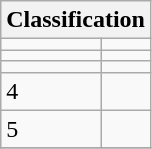<table class="wikitable" font-size: 90%;>
<tr>
<th colspan=2>Classification</th>
</tr>
<tr valign="top">
<td></td>
<td></td>
</tr>
<tr>
<td></td>
<td></td>
</tr>
<tr>
<td></td>
<td></td>
</tr>
<tr>
<td>4</td>
<td></td>
</tr>
<tr>
<td>5</td>
<td></td>
</tr>
<tr>
</tr>
</table>
